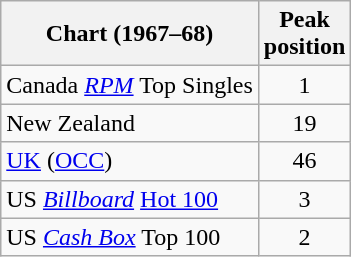<table class="wikitable sortable">
<tr>
<th>Chart (1967–68)</th>
<th>Peak<br>position</th>
</tr>
<tr>
<td>Canada <em><a href='#'>RPM</a></em> Top Singles </td>
<td style="text-align:center;">1</td>
</tr>
<tr>
<td>New Zealand</td>
<td style="text-align:center;">19</td>
</tr>
<tr>
<td><a href='#'>UK</a> (<a href='#'>OCC</a>)</td>
<td style="text-align:center;">46</td>
</tr>
<tr>
<td>US <em><a href='#'>Billboard</a></em> <a href='#'>Hot 100</a></td>
<td style="text-align:center;">3</td>
</tr>
<tr>
<td>US <a href='#'><em>Cash Box</em></a> Top 100</td>
<td align="center">2</td>
</tr>
</table>
